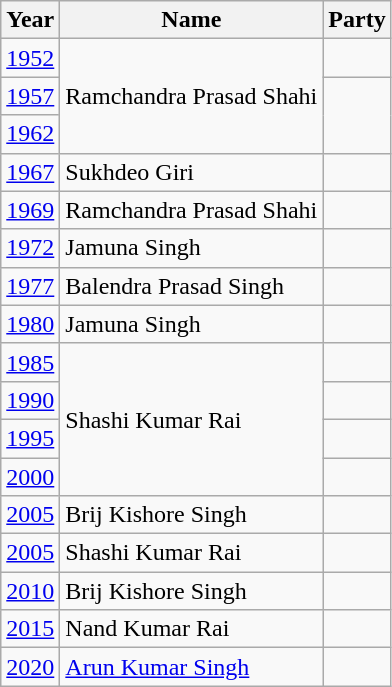<table class="wikitable sortable">
<tr>
<th>Year</th>
<th>Name</th>
<th colspan="2">Party</th>
</tr>
<tr>
<td><a href='#'>1952</a></td>
<td rowspan="3">Ramchandra Prasad Shahi</td>
<td></td>
</tr>
<tr>
<td><a href='#'>1957</a></td>
</tr>
<tr>
<td><a href='#'>1962</a></td>
</tr>
<tr>
<td><a href='#'>1967</a></td>
<td>Sukhdeo Giri</td>
<td></td>
</tr>
<tr>
<td><a href='#'>1969</a></td>
<td>Ramchandra Prasad Shahi</td>
<td></td>
</tr>
<tr>
<td><a href='#'>1972</a></td>
<td>Jamuna Singh</td>
<td></td>
</tr>
<tr>
<td><a href='#'>1977</a></td>
<td>Balendra Prasad Singh</td>
<td></td>
</tr>
<tr>
<td><a href='#'>1980</a></td>
<td>Jamuna Singh</td>
<td></td>
</tr>
<tr>
<td><a href='#'>1985</a></td>
<td rowspan="4">Shashi Kumar Rai</td>
<td></td>
</tr>
<tr>
<td><a href='#'>1990</a></td>
<td></td>
</tr>
<tr>
<td><a href='#'>1995</a></td>
</tr>
<tr>
<td><a href='#'>2000</a></td>
<td></td>
</tr>
<tr>
<td><a href='#'>2005</a></td>
<td>Brij Kishore Singh</td>
<td></td>
</tr>
<tr>
<td><a href='#'>2005</a></td>
<td>Shashi Kumar Rai</td>
<td></td>
</tr>
<tr>
<td><a href='#'>2010</a></td>
<td>Brij Kishore Singh</td>
<td></td>
</tr>
<tr>
<td><a href='#'>2015</a></td>
<td>Nand Kumar Rai</td>
</tr>
<tr>
<td><a href='#'>2020</a></td>
<td><a href='#'>Arun Kumar Singh</a></td>
<td></td>
</tr>
</table>
